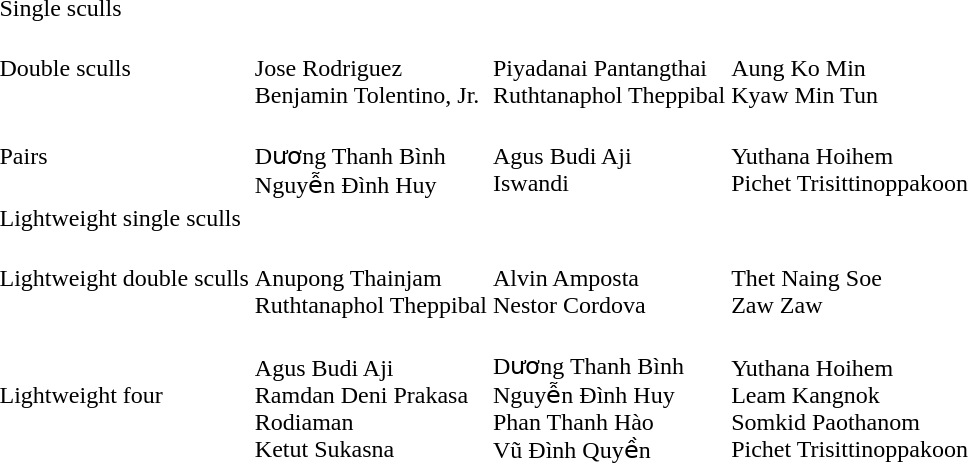<table>
<tr>
<td>Single sculls</td>
<td nowrap=true></td>
<td></td>
<td></td>
</tr>
<tr>
<td>Double sculls</td>
<td><br>Jose Rodriguez<br>Benjamin Tolentino, Jr.</td>
<td nowrap=true><br>Piyadanai Pantangthai<br>Ruthtanaphol Theppibal</td>
<td><br>Aung Ko Min<br>Kyaw Min Tun</td>
</tr>
<tr>
<td>Pairs</td>
<td><br>Dương Thanh Bình<br>Nguyễn Đình Huy</td>
<td><br>Agus Budi Aji<br>Iswandi</td>
<td nowrap=true><br>Yuthana Hoihem<br>Pichet Trisittinoppakoon</td>
</tr>
<tr>
<td>Lightweight single sculls</td>
<td></td>
<td></td>
<td></td>
</tr>
<tr>
<td>Lightweight double sculls</td>
<td><br>Anupong Thainjam<br>Ruthtanaphol Theppibal</td>
<td><br>Alvin Amposta<br>Nestor Cordova</td>
<td><br>Thet Naing Soe<br>Zaw Zaw</td>
</tr>
<tr>
<td>Lightweight four</td>
<td><br>Agus Budi Aji<br>Ramdan Deni Prakasa<br>Rodiaman<br>Ketut Sukasna</td>
<td><br>Dương Thanh Bình<br>Nguyễn Đình Huy<br>Phan Thanh Hào<br>Vũ Đình Quyền</td>
<td><br>Yuthana Hoihem<br>Leam Kangnok<br>Somkid Paothanom<br>Pichet Trisittinoppakoon</td>
</tr>
</table>
